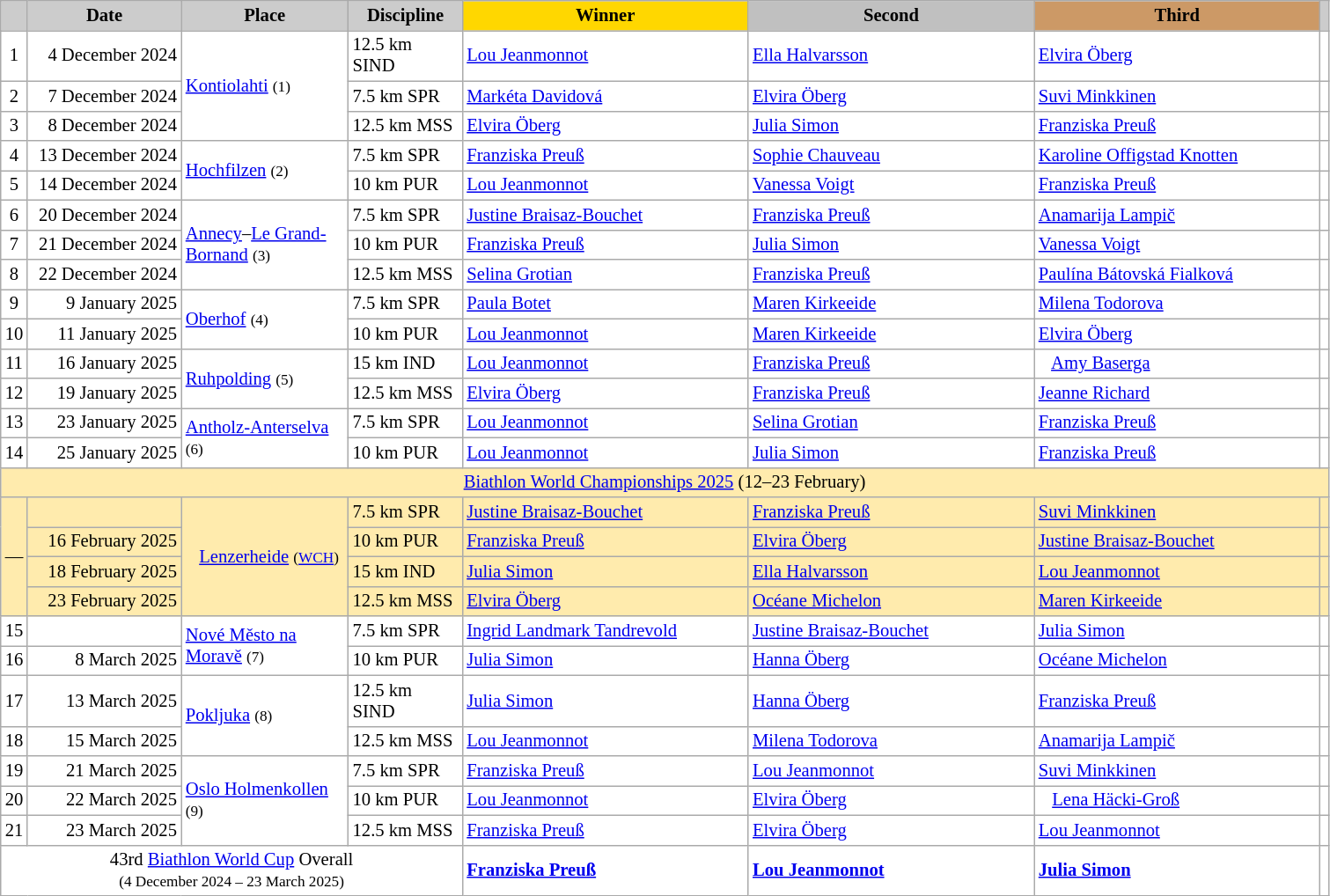<table class="wikitable plainrowheaders" style="background:#fff; font-size:86%; line-height:16px; border:grey solid 1px; border-collapse:collapse;">
<tr>
<th scope="col" style="background:#ccc; width=20 px;"></th>
<th scope="col" style="background:#ccc; width:110px;">Date</th>
<th scope="col" style="background:#ccc; width:120px;">Place <br> </th>
<th scope="col" style="background:#ccc; width:80px;">Discipline</th>
<th scope="col" style="background:gold; width:210px;">Winner</th>
<th scope="col" style="background:silver; width:210px;">Second</th>
<th scope="col" style="background:#c96; width:210px;">Third</th>
<th scope="col" style="background:#ccc; width=20 px;"></th>
</tr>
<tr>
<td align="center">1</td>
<td align="right">4 December 2024</td>
<td rowspan=3> <a href='#'>Kontiolahti</a> <small>(1)</small></td>
<td>12.5 km SIND</td>
<td> <a href='#'>Lou Jeanmonnot</a></td>
<td> <a href='#'>Ella Halvarsson</a></td>
<td> <a href='#'>Elvira Öberg</a></td>
<td></td>
</tr>
<tr>
<td align="center">2</td>
<td align="right">7 December 2024</td>
<td>7.5 km SPR</td>
<td> <a href='#'>Markéta Davidová</a></td>
<td> <a href='#'>Elvira Öberg</a></td>
<td> <a href='#'>Suvi Minkkinen</a></td>
<td></td>
</tr>
<tr>
<td align="center">3</td>
<td align="right">8 December 2024</td>
<td>12.5 km MSS</td>
<td> <a href='#'>Elvira Öberg</a></td>
<td> <a href='#'>Julia Simon</a></td>
<td> <a href='#'>Franziska Preuß</a></td>
<td></td>
</tr>
<tr>
<td align="center">4</td>
<td align="right">13 December 2024</td>
<td rowspan=2> <a href='#'>Hochfilzen</a> <small>(2)</small></td>
<td>7.5 km SPR</td>
<td> <a href='#'>Franziska Preuß</a></td>
<td> <a href='#'>Sophie Chauveau</a></td>
<td> <a href='#'>Karoline Offigstad Knotten</a></td>
<td></td>
</tr>
<tr>
<td align="center">5</td>
<td align="right">14 December 2024</td>
<td>10 km PUR</td>
<td> <a href='#'>Lou Jeanmonnot</a></td>
<td> <a href='#'>Vanessa Voigt</a></td>
<td> <a href='#'>Franziska Preuß</a></td>
<td></td>
</tr>
<tr>
<td align="center">6</td>
<td align="right">20 December 2024</td>
<td rowspan=3> <a href='#'>Annecy</a>–<a href='#'>Le Grand-Bornand</a> <small>(3)</small></td>
<td>7.5 km SPR</td>
<td> <a href='#'>Justine Braisaz-Bouchet</a></td>
<td> <a href='#'>Franziska Preuß</a></td>
<td> <a href='#'>Anamarija Lampič</a></td>
<td></td>
</tr>
<tr>
<td align="center">7</td>
<td align="right">21 December 2024</td>
<td>10 km PUR</td>
<td> <a href='#'>Franziska Preuß</a></td>
<td> <a href='#'>Julia Simon</a></td>
<td> <a href='#'>Vanessa Voigt</a></td>
<td></td>
</tr>
<tr>
<td align="center">8</td>
<td align="right">22 December 2024</td>
<td>12.5 km MSS</td>
<td> <a href='#'>Selina Grotian</a></td>
<td> <a href='#'>Franziska Preuß</a></td>
<td> <a href='#'>Paulína Bátovská Fialková</a></td>
<td></td>
</tr>
<tr>
<td align="center">9</td>
<td align="right">9 January 2025</td>
<td rowspan=2> <a href='#'>Oberhof</a> <small>(4)</small></td>
<td>7.5 km SPR</td>
<td> <a href='#'>Paula Botet</a></td>
<td> <a href='#'>Maren Kirkeeide</a></td>
<td> <a href='#'>Milena Todorova</a></td>
<td></td>
</tr>
<tr>
<td align="center">10</td>
<td align="right">11 January 2025</td>
<td>10 km PUR</td>
<td> <a href='#'>Lou Jeanmonnot</a></td>
<td> <a href='#'>Maren Kirkeeide</a></td>
<td> <a href='#'>Elvira Öberg</a></td>
<td></td>
</tr>
<tr>
<td align="center">11</td>
<td align="right">16 January 2025</td>
<td rowspan=2> <a href='#'>Ruhpolding</a> <small>(5)</small></td>
<td>15 km IND</td>
<td> <a href='#'>Lou Jeanmonnot</a></td>
<td> <a href='#'>Franziska Preuß</a></td>
<td>   <a href='#'>Amy Baserga</a></td>
<td></td>
</tr>
<tr>
<td align="center">12</td>
<td align="right">19 January 2025</td>
<td>12.5 km MSS</td>
<td> <a href='#'>Elvira Öberg</a></td>
<td> <a href='#'>Franziska Preuß</a></td>
<td> <a href='#'>Jeanne Richard</a></td>
<td></td>
</tr>
<tr>
<td align="center">13</td>
<td align="right">23 January 2025</td>
<td rowspan=2> <a href='#'>Antholz-Anterselva</a> <small>(6)</small></td>
<td>7.5 km SPR</td>
<td> <a href='#'>Lou Jeanmonnot</a></td>
<td> <a href='#'>Selina Grotian</a></td>
<td> <a href='#'>Franziska Preuß</a></td>
<td></td>
</tr>
<tr>
<td align="center">14</td>
<td align="right">25 January 2025</td>
<td>10 km PUR</td>
<td> <a href='#'>Lou Jeanmonnot</a></td>
<td> <a href='#'>Julia Simon</a></td>
<td> <a href='#'>Franziska Preuß</a></td>
<td></td>
</tr>
<tr style="background:#FFEBAD">
<td align=center colspan=8><a href='#'>Biathlon World Championships 2025</a> (12–23 February)</td>
</tr>
<tr style="background:#FFEBAD">
<td align="center" rowspan=4>—</td>
<td align="right"></td>
<td rowspan=4>   <a href='#'>Lenzerheide</a> <small>(<a href='#'>WCH</a>)</small></td>
<td>7.5 km SPR</td>
<td>  <a href='#'>Justine Braisaz-Bouchet</a></td>
<td>  <a href='#'>Franziska Preuß</a></td>
<td>  <a href='#'>Suvi Minkkinen</a></td>
<td></td>
</tr>
<tr style="background:#FFEBAD">
<td align="right">16 February 2025</td>
<td>10 km PUR</td>
<td>  <a href='#'>Franziska Preuß</a></td>
<td>  <a href='#'>Elvira Öberg</a></td>
<td>  <a href='#'>Justine Braisaz-Bouchet</a></td>
<td></td>
</tr>
<tr style="background:#FFEBAD">
<td align="right">18 February 2025</td>
<td>15 km IND</td>
<td>  <a href='#'>Julia Simon</a></td>
<td>  <a href='#'>Ella Halvarsson</a></td>
<td>  <a href='#'>Lou Jeanmonnot</a></td>
<td></td>
</tr>
<tr style="background:#FFEBAD">
<td align="right">23 February 2025</td>
<td>12.5 km MSS</td>
<td>  <a href='#'>Elvira Öberg</a></td>
<td>  <a href='#'>Océane Michelon</a></td>
<td>  <a href='#'>Maren Kirkeeide</a></td>
<td></td>
</tr>
<tr>
<td align="center">15</td>
<td align="right"></td>
<td rowspan=2> <a href='#'>Nové Město na Moravě</a> <small>(7)</small></td>
<td>7.5 km SPR</td>
<td> <a href='#'>Ingrid Landmark Tandrevold</a></td>
<td> <a href='#'>Justine Braisaz-Bouchet</a></td>
<td> <a href='#'>Julia Simon</a></td>
<td></td>
</tr>
<tr>
<td align="center">16</td>
<td align="right">8 March 2025</td>
<td>10 km PUR</td>
<td> <a href='#'>Julia Simon</a></td>
<td> <a href='#'>Hanna Öberg</a></td>
<td> <a href='#'>Océane Michelon</a></td>
<td></td>
</tr>
<tr>
<td align="center">17</td>
<td align="right">13 March 2025</td>
<td rowspan=2> <a href='#'>Pokljuka</a> <small>(8)</small></td>
<td>12.5 km SIND</td>
<td> <a href='#'>Julia Simon</a></td>
<td> <a href='#'>Hanna Öberg</a></td>
<td> <a href='#'>Franziska Preuß</a></td>
<td></td>
</tr>
<tr>
<td align="center">18</td>
<td align="right">15 March 2025</td>
<td>12.5 km MSS</td>
<td> <a href='#'>Lou Jeanmonnot</a></td>
<td> <a href='#'>Milena Todorova</a></td>
<td> <a href='#'>Anamarija Lampič</a></td>
<td></td>
</tr>
<tr>
<td align="center">19</td>
<td align="right">21 March 2025</td>
<td rowspan=3> <a href='#'>Oslo Holmenkollen</a> <small>(9)</small></td>
<td>7.5 km SPR</td>
<td> <a href='#'>Franziska Preuß</a></td>
<td> <a href='#'>Lou Jeanmonnot</a></td>
<td> <a href='#'>Suvi Minkkinen</a></td>
<td></td>
</tr>
<tr>
<td align="center">20</td>
<td align="right">22 March 2025</td>
<td>10 km PUR</td>
<td> <a href='#'>Lou Jeanmonnot</a></td>
<td> <a href='#'>Elvira Öberg</a></td>
<td>   <a href='#'>Lena Häcki-Groß</a></td>
<td></td>
</tr>
<tr>
<td align="center">21</td>
<td align="right">23 March 2025</td>
<td>12.5 km MSS</td>
<td> <a href='#'>Franziska Preuß</a></td>
<td> <a href='#'>Elvira Öberg</a></td>
<td> <a href='#'>Lou Jeanmonnot</a></td>
<td></td>
</tr>
<tr bgcolor="#FFFFFF">
<td colspan="4" align="center">43rd <a href='#'>Biathlon World Cup</a> Overall<br><small>(4 December 2024 – 23 March 2025)</small></td>
<td><strong> <a href='#'>Franziska Preuß</a></strong></td>
<td><strong> <a href='#'>Lou Jeanmonnot</a></strong></td>
<td><strong> <a href='#'>Julia Simon</a></strong></td>
<td></td>
</tr>
</table>
